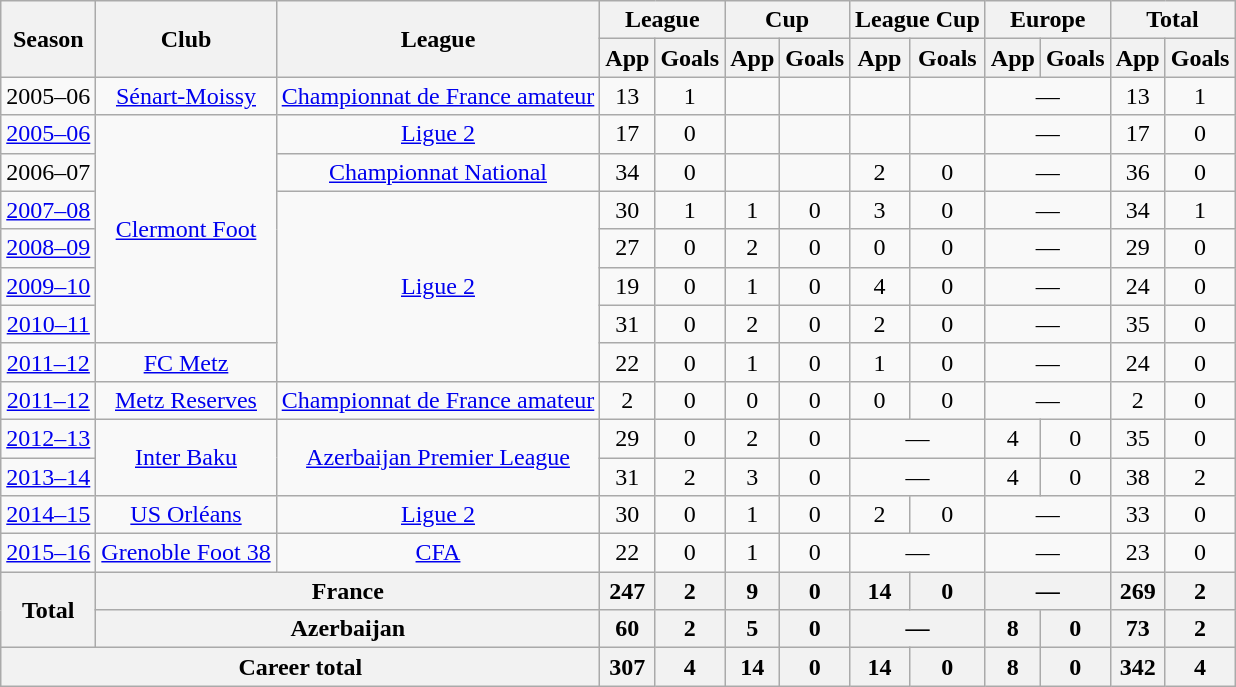<table class="wikitable">
<tr>
<th rowspan=2>Season</th>
<th ! rowspan=2>Club</th>
<th ! rowspan=2>League</th>
<th ! colspan=2>League</th>
<th ! colspan=2>Cup</th>
<th ! colspan=2>League Cup</th>
<th ! colspan=2>Europe</th>
<th colspan=3>Total</th>
</tr>
<tr>
<th>App</th>
<th>Goals</th>
<th>App</th>
<th>Goals</th>
<th>App</th>
<th>Goals</th>
<th>App</th>
<th>Goals</th>
<th>App</th>
<th>Goals</th>
</tr>
<tr align=center>
<td>2005–06</td>
<td><a href='#'>Sénart-Moissy</a></td>
<td><a href='#'>Championnat de France amateur</a></td>
<td>13</td>
<td>1</td>
<td></td>
<td></td>
<td></td>
<td></td>
<td colspan="2">—</td>
<td>13</td>
<td>1</td>
</tr>
<tr align=center>
<td><a href='#'>2005–06</a></td>
<td rowspan="6"><a href='#'>Clermont Foot</a></td>
<td><a href='#'>Ligue 2</a></td>
<td>17</td>
<td>0</td>
<td></td>
<td></td>
<td></td>
<td></td>
<td colspan="2">—</td>
<td>17</td>
<td>0</td>
</tr>
<tr align=center>
<td>2006–07</td>
<td><a href='#'>Championnat National</a></td>
<td>34</td>
<td>0</td>
<td></td>
<td></td>
<td>2</td>
<td>0</td>
<td colspan="2">—</td>
<td>36</td>
<td>0</td>
</tr>
<tr align=center>
<td><a href='#'>2007–08</a></td>
<td rowspan="5"><a href='#'>Ligue 2</a></td>
<td>30</td>
<td>1</td>
<td>1</td>
<td>0</td>
<td>3</td>
<td>0</td>
<td colspan="2">—</td>
<td>34</td>
<td>1</td>
</tr>
<tr align=center>
<td><a href='#'>2008–09</a></td>
<td>27</td>
<td>0</td>
<td>2</td>
<td>0</td>
<td>0</td>
<td>0</td>
<td colspan="2">—</td>
<td>29</td>
<td>0</td>
</tr>
<tr align=center>
<td><a href='#'>2009–10</a></td>
<td>19</td>
<td>0</td>
<td>1</td>
<td>0</td>
<td>4</td>
<td>0</td>
<td colspan="2">—</td>
<td>24</td>
<td>0</td>
</tr>
<tr align=center>
<td><a href='#'>2010–11</a></td>
<td>31</td>
<td>0</td>
<td>2</td>
<td>0</td>
<td>2</td>
<td>0</td>
<td colspan="2">—</td>
<td>35</td>
<td>0</td>
</tr>
<tr align=center>
<td><a href='#'>2011–12</a></td>
<td><a href='#'>FC Metz</a></td>
<td>22</td>
<td>0</td>
<td>1</td>
<td>0</td>
<td>1</td>
<td>0</td>
<td colspan="2">—</td>
<td>24</td>
<td>0</td>
</tr>
<tr align=center>
<td><a href='#'>2011–12</a></td>
<td><a href='#'>Metz Reserves</a></td>
<td><a href='#'>Championnat de France amateur</a></td>
<td>2</td>
<td>0</td>
<td>0</td>
<td>0</td>
<td>0</td>
<td>0</td>
<td colspan="2">—</td>
<td>2</td>
<td>0</td>
</tr>
<tr align=center>
<td><a href='#'>2012–13</a></td>
<td rowspan="2"><a href='#'>Inter Baku</a></td>
<td rowspan="2"><a href='#'>Azerbaijan Premier League</a></td>
<td>29</td>
<td>0</td>
<td>2</td>
<td>0</td>
<td colspan="2">—</td>
<td>4</td>
<td>0</td>
<td>35</td>
<td>0</td>
</tr>
<tr align=center>
<td><a href='#'>2013–14</a></td>
<td>31</td>
<td>2</td>
<td>3</td>
<td>0</td>
<td colspan="2">—</td>
<td>4</td>
<td>0</td>
<td>38</td>
<td>2</td>
</tr>
<tr align=center>
<td><a href='#'>2014–15</a></td>
<td><a href='#'>US Orléans</a></td>
<td><a href='#'>Ligue 2</a></td>
<td>30</td>
<td>0</td>
<td>1</td>
<td>0</td>
<td>2</td>
<td>0</td>
<td colspan="2">—</td>
<td>33</td>
<td>0</td>
</tr>
<tr align=center>
<td><a href='#'>2015–16</a></td>
<td><a href='#'>Grenoble Foot 38</a></td>
<td><a href='#'>CFA</a></td>
<td>22</td>
<td>0</td>
<td>1</td>
<td>0</td>
<td colspan="2">—</td>
<td colspan="2">—</td>
<td>23</td>
<td>0</td>
</tr>
<tr>
<th rowspan=2>Total</th>
<th colspan=2>France</th>
<th>247</th>
<th>2</th>
<th>9</th>
<th>0</th>
<th>14</th>
<th>0</th>
<th colspan="2">—</th>
<th>269</th>
<th>2</th>
</tr>
<tr>
<th colspan=2>Azerbaijan</th>
<th>60</th>
<th>2</th>
<th>5</th>
<th>0</th>
<th colspan="2">—</th>
<th>8</th>
<th>0</th>
<th>73</th>
<th>2</th>
</tr>
<tr>
<th colspan=3>Career total</th>
<th>307</th>
<th>4</th>
<th>14</th>
<th>0</th>
<th>14</th>
<th>0</th>
<th>8</th>
<th>0</th>
<th>342</th>
<th>4</th>
</tr>
</table>
